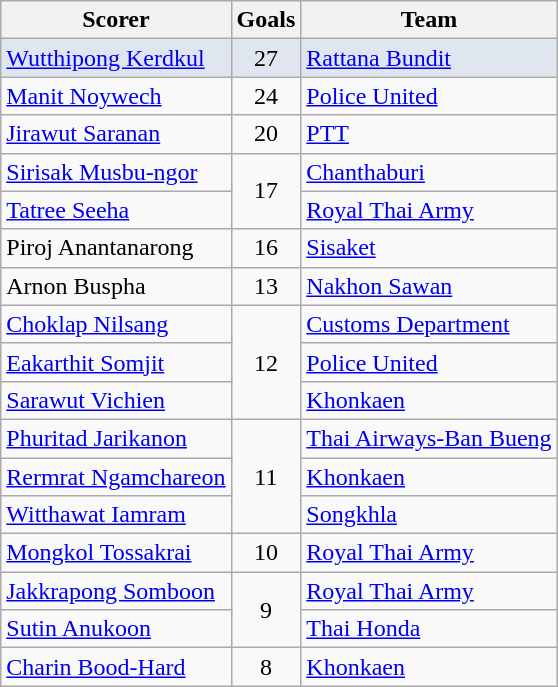<table class="wikitable">
<tr>
<th>Scorer</th>
<th>Goals </th>
<th>Team</th>
</tr>
<tr bgcolor="#DFE6EF">
<td> <a href='#'>Wutthipong Kerdkul</a></td>
<td rowspan="1" align=center>27</td>
<td><a href='#'>Rattana Bundit</a></td>
</tr>
<tr>
<td> <a href='#'>Manit Noywech</a></td>
<td rowspan="1" align=center>24</td>
<td><a href='#'>Police United</a></td>
</tr>
<tr>
<td> <a href='#'>Jirawut Saranan</a></td>
<td rowspan="1" align=center>20</td>
<td><a href='#'>PTT</a></td>
</tr>
<tr>
<td> <a href='#'>Sirisak Musbu-ngor</a></td>
<td rowspan="2" align=center>17</td>
<td><a href='#'>Chanthaburi</a></td>
</tr>
<tr>
<td> <a href='#'>Tatree Seeha</a></td>
<td><a href='#'>Royal Thai Army</a></td>
</tr>
<tr>
<td> Piroj Anantanarong</td>
<td rowspan="1" align=center>16</td>
<td><a href='#'>Sisaket</a></td>
</tr>
<tr>
<td> Arnon Buspha</td>
<td rowspan="1" align=center>13</td>
<td><a href='#'>Nakhon Sawan</a></td>
</tr>
<tr>
<td> <a href='#'>Choklap Nilsang</a></td>
<td rowspan="3" align=center>12</td>
<td><a href='#'>Customs Department</a></td>
</tr>
<tr>
<td> <a href='#'>Eakarthit Somjit</a></td>
<td><a href='#'>Police United</a></td>
</tr>
<tr>
<td> <a href='#'>Sarawut Vichien</a></td>
<td><a href='#'>Khonkaen</a></td>
</tr>
<tr>
<td> <a href='#'>Phuritad Jarikanon</a></td>
<td rowspan="3" align=center>11</td>
<td><a href='#'>Thai Airways-Ban Bueng</a></td>
</tr>
<tr>
<td> <a href='#'>Rermrat Ngamchareon</a></td>
<td><a href='#'>Khonkaen</a></td>
</tr>
<tr>
<td> <a href='#'>Witthawat Iamram</a></td>
<td><a href='#'>Songkhla</a></td>
</tr>
<tr>
<td> <a href='#'>Mongkol Tossakrai</a></td>
<td rowspan="1" align=center>10</td>
<td><a href='#'>Royal Thai Army</a></td>
</tr>
<tr>
<td> <a href='#'>Jakkrapong Somboon</a></td>
<td rowspan="2" align=center>9</td>
<td><a href='#'>Royal Thai Army</a></td>
</tr>
<tr>
<td> <a href='#'>Sutin Anukoon</a></td>
<td><a href='#'>Thai Honda</a></td>
</tr>
<tr>
<td> <a href='#'>Charin Bood-Hard</a></td>
<td rowspan="1" align=center>8</td>
<td><a href='#'>Khonkaen</a></td>
</tr>
</table>
